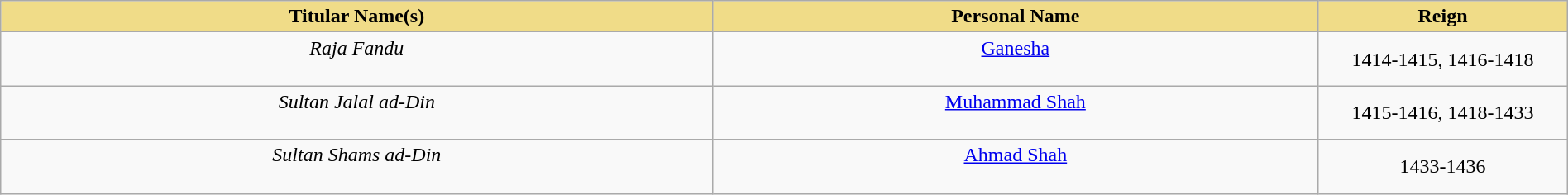<table width=100% class="wikitable">
<tr>
<th style="background-color:#F0DC88" width=20%>Titular Name(s)</th>
<th style="background-color:#F0DC88" width=17%>Personal Name</th>
<th style="background-color:#F0DC88" width=7%>Reign</th>
</tr>
<tr>
<td align="center"><em>Raja Fandu</em><br><small></small><br><small></small></td>
<td align="center"><a href='#'>Ganesha</a><br><small></small><br><small></small></td>
<td align="center">1414-1415, 1416-1418</td>
</tr>
<tr>
<td align="center"><em>Sultan Jalal ad-Din</em><br><small></small><br><small></small></td>
<td align="center"><a href='#'>Muhammad Shah</a><br><small></small><br><small></small></td>
<td align="center">1415-1416, 1418-1433</td>
</tr>
<tr>
<td align="center"><em>Sultan Shams ad-Din</em><br><small></small><br><small></small></td>
<td align="center"><a href='#'>Ahmad Shah</a><br><small></small><br><small></small></td>
<td align="center">1433-1436</td>
</tr>
</table>
